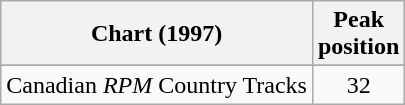<table class="wikitable sortable">
<tr>
<th align="left">Chart (1997)</th>
<th align="center">Peak<br>position</th>
</tr>
<tr>
</tr>
<tr>
<td align="left">Canadian <em>RPM</em> Country Tracks</td>
<td align="center">32</td>
</tr>
</table>
